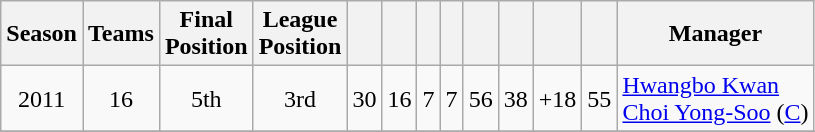<table class="wikitable" style="text-align:center">
<tr>
<th>Season</th>
<th>Teams</th>
<th>Final<br>Position</th>
<th>League<br>Position</th>
<th></th>
<th></th>
<th></th>
<th></th>
<th></th>
<th></th>
<th></th>
<th></th>
<th>Manager</th>
</tr>
<tr>
<td>2011</td>
<td>16</td>
<td>5th</td>
<td>3rd</td>
<td>30</td>
<td>16</td>
<td>7</td>
<td>7</td>
<td>56</td>
<td>38</td>
<td align=right>+18</td>
<td>55</td>
<td align=left> <a href='#'>Hwangbo Kwan</a><br> <a href='#'>Choi Yong-Soo</a> (<a href='#'>C</a>)</td>
</tr>
<tr>
</tr>
</table>
